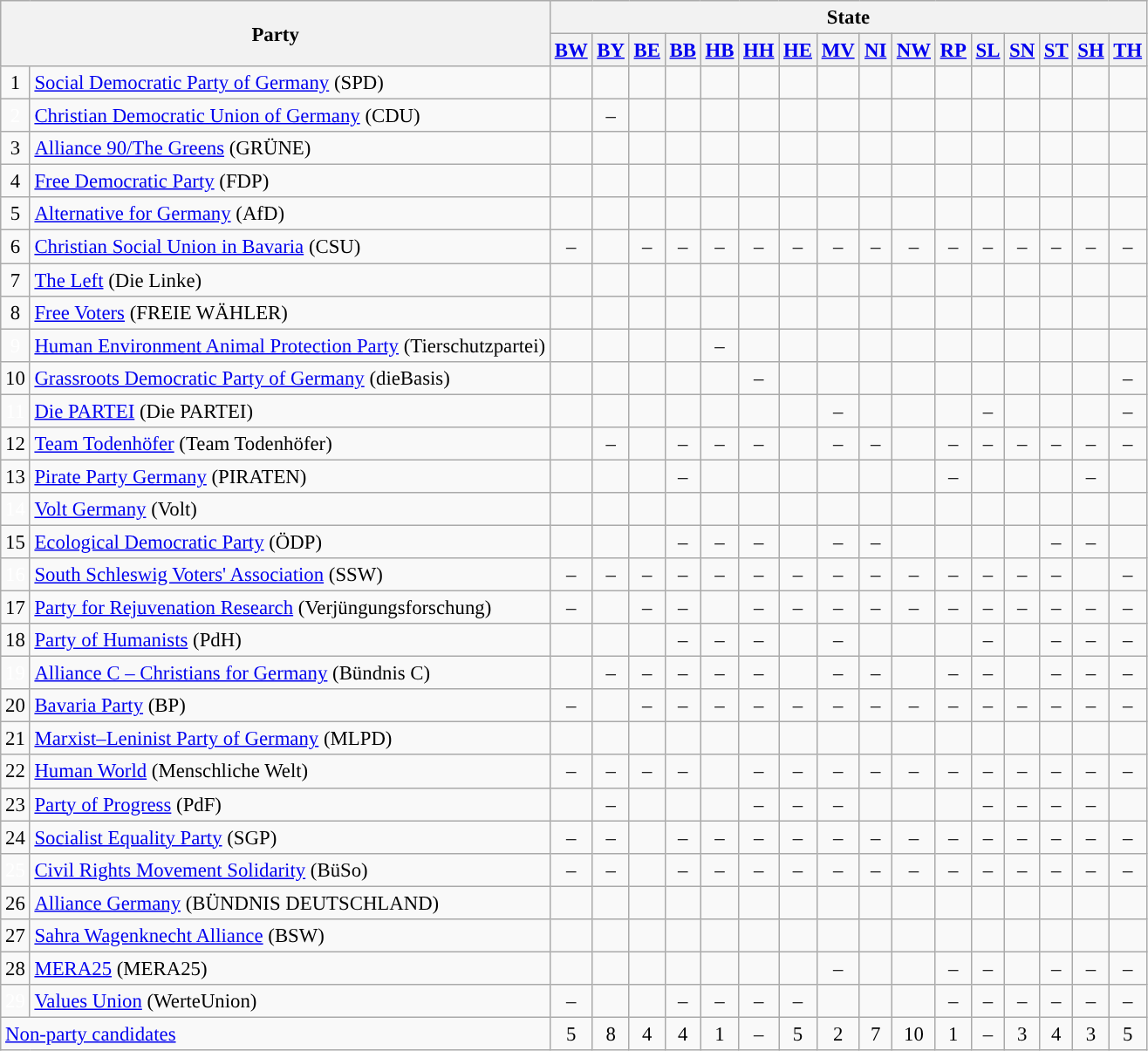<table class="wikitable" style="font-size:95%; text-align:center">
<tr>
<th colspan="2" rowspan="2">Party</th>
<th colspan="16">State</th>
</tr>
<tr>
<th style="width:18px"><a href='#'>BW</a></th>
<th style="width:18px"><a href='#'>BY</a></th>
<th style="width:18px"><a href='#'>BE</a></th>
<th style="width:18px"><a href='#'>BB</a></th>
<th style="width:18px"><a href='#'>HB</a></th>
<th style="width:18px"><a href='#'>HH</a></th>
<th style="width:18px"><a href='#'>HE</a></th>
<th style="width:18px"><a href='#'>MV</a></th>
<th style="width:18px"><a href='#'>NI</a></th>
<th style="width:18px"><a href='#'>NW</a></th>
<th style="width:18px"><a href='#'>RP</a></th>
<th style="width:18px"><a href='#'>SL</a></th>
<th style="width:18px"><a href='#'>SN</a></th>
<th style="width:18px"><a href='#'>ST</a></th>
<th style="width:18px"><a href='#'>SH</a></th>
<th style="width:18px"><a href='#'>TH</a></th>
</tr>
<tr>
<td style="background-color: ">1</td>
<td align="left"><a href='#'>Social Democratic Party of Germany</a> (SPD)</td>
<td></td>
<td></td>
<td></td>
<td></td>
<td></td>
<td></td>
<td></td>
<td></td>
<td></td>
<td></td>
<td></td>
<td></td>
<td></td>
<td></td>
<td></td>
<td></td>
</tr>
<tr>
<td style="color: white; background-color: ">2</td>
<td align="left"><a href='#'>Christian Democratic Union of Germany</a> (CDU)</td>
<td></td>
<td>–</td>
<td></td>
<td></td>
<td></td>
<td></td>
<td></td>
<td></td>
<td></td>
<td></td>
<td></td>
<td></td>
<td></td>
<td></td>
<td></td>
<td></td>
</tr>
<tr>
<td style="background-color: ">3</td>
<td align="left"><a href='#'>Alliance 90/The Greens</a> (GRÜNE)</td>
<td></td>
<td></td>
<td></td>
<td></td>
<td></td>
<td></td>
<td></td>
<td></td>
<td></td>
<td></td>
<td></td>
<td></td>
<td></td>
<td></td>
<td></td>
<td></td>
</tr>
<tr>
<td style="background-color: ">4</td>
<td align="left"><a href='#'>Free Democratic Party</a> (FDP)</td>
<td></td>
<td></td>
<td></td>
<td></td>
<td></td>
<td></td>
<td></td>
<td></td>
<td></td>
<td></td>
<td></td>
<td></td>
<td></td>
<td></td>
<td></td>
<td></td>
</tr>
<tr>
<td style="background-color: ">5</td>
<td align="left"><a href='#'>Alternative for Germany</a> (AfD)</td>
<td></td>
<td></td>
<td></td>
<td></td>
<td></td>
<td></td>
<td></td>
<td></td>
<td></td>
<td></td>
<td></td>
<td></td>
<td></td>
<td></td>
<td></td>
<td></td>
</tr>
<tr>
<td style="background-color: ">6</td>
<td align="left"><a href='#'>Christian Social Union in Bavaria</a> (CSU)</td>
<td>–</td>
<td></td>
<td>–</td>
<td>–</td>
<td>–</td>
<td>–</td>
<td>–</td>
<td>–</td>
<td>–</td>
<td>–</td>
<td>–</td>
<td>–</td>
<td>–</td>
<td>–</td>
<td>–</td>
<td>–</td>
</tr>
<tr>
<td style="background-color: ">7</td>
<td align="left"><a href='#'>The Left</a> (Die Linke)</td>
<td></td>
<td></td>
<td></td>
<td></td>
<td></td>
<td></td>
<td></td>
<td></td>
<td></td>
<td></td>
<td></td>
<td></td>
<td></td>
<td></td>
<td></td>
<td></td>
</tr>
<tr>
<td style="background-color: ">8</td>
<td align="left"><a href='#'>Free Voters</a> (FREIE WÄHLER)</td>
<td></td>
<td></td>
<td></td>
<td></td>
<td></td>
<td></td>
<td></td>
<td></td>
<td></td>
<td></td>
<td></td>
<td></td>
<td></td>
<td></td>
<td></td>
<td></td>
</tr>
<tr>
<td style="color: white; background-color: ">9</td>
<td align="left"><a href='#'>Human Environment Animal Protection Party</a> (Tierschutzpartei)</td>
<td></td>
<td></td>
<td></td>
<td></td>
<td>–</td>
<td></td>
<td></td>
<td></td>
<td></td>
<td></td>
<td></td>
<td></td>
<td></td>
<td></td>
<td></td>
<td></td>
</tr>
<tr>
<td style="background-color: ">10</td>
<td align="left"><a href='#'>Grassroots Democratic Party of Germany</a> (dieBasis)</td>
<td></td>
<td></td>
<td></td>
<td></td>
<td></td>
<td>–</td>
<td></td>
<td></td>
<td></td>
<td></td>
<td></td>
<td></td>
<td></td>
<td></td>
<td></td>
<td>–</td>
</tr>
<tr>
<td style="color: white; background-color: ">11</td>
<td align="left"><a href='#'>Die PARTEI</a> (Die PARTEI)</td>
<td></td>
<td></td>
<td></td>
<td></td>
<td></td>
<td></td>
<td></td>
<td>–</td>
<td></td>
<td></td>
<td></td>
<td>–</td>
<td></td>
<td></td>
<td></td>
<td>–</td>
</tr>
<tr>
<td style="background-color: ">12</td>
<td align="left"><a href='#'>Team Todenhöfer</a> (Team Todenhöfer)</td>
<td></td>
<td>–</td>
<td></td>
<td>–</td>
<td>–</td>
<td>–</td>
<td></td>
<td>–</td>
<td>–</td>
<td></td>
<td>–</td>
<td>–</td>
<td>–</td>
<td>–</td>
<td>–</td>
<td>–</td>
</tr>
<tr>
<td style="background-color: ">13</td>
<td align="left"><a href='#'>Pirate Party Germany</a> (PIRATEN)</td>
<td></td>
<td></td>
<td></td>
<td>–</td>
<td></td>
<td></td>
<td></td>
<td></td>
<td></td>
<td></td>
<td>–</td>
<td></td>
<td></td>
<td></td>
<td>–</td>
<td></td>
</tr>
<tr>
<td style="color: white; background-color: ">14</td>
<td align="left"><a href='#'>Volt Germany</a> (Volt)</td>
<td></td>
<td></td>
<td></td>
<td></td>
<td></td>
<td></td>
<td></td>
<td></td>
<td></td>
<td></td>
<td></td>
<td></td>
<td></td>
<td></td>
<td></td>
<td></td>
</tr>
<tr>
<td style="background-color: ">15</td>
<td align="left"><a href='#'>Ecological Democratic Party</a> (ÖDP)</td>
<td></td>
<td></td>
<td></td>
<td>–</td>
<td>–</td>
<td>–</td>
<td></td>
<td>–</td>
<td>–</td>
<td></td>
<td></td>
<td></td>
<td></td>
<td>–</td>
<td>–</td>
<td></td>
</tr>
<tr>
<td style="color: white; background-color: ">16</td>
<td align="left"><a href='#'>South Schleswig Voters' Association</a> (SSW)</td>
<td>–</td>
<td>–</td>
<td>–</td>
<td>–</td>
<td>–</td>
<td>–</td>
<td>–</td>
<td>–</td>
<td>–</td>
<td>–</td>
<td>–</td>
<td>–</td>
<td>–</td>
<td>–</td>
<td></td>
<td>–</td>
</tr>
<tr>
<td style="background-color: ">17</td>
<td align="left"><a href='#'>Party for Rejuvenation Research</a> (Verjüngungsforschung)</td>
<td>–</td>
<td></td>
<td>–</td>
<td>–</td>
<td></td>
<td>–</td>
<td>–</td>
<td>–</td>
<td>–</td>
<td>–</td>
<td>–</td>
<td>–</td>
<td>–</td>
<td>–</td>
<td>–</td>
<td>–</td>
</tr>
<tr>
<td style="background-color: ">18</td>
<td align="left"><a href='#'>Party of Humanists</a> (PdH)</td>
<td></td>
<td></td>
<td></td>
<td>–</td>
<td>–</td>
<td>–</td>
<td></td>
<td>–</td>
<td></td>
<td></td>
<td></td>
<td>–</td>
<td></td>
<td>–</td>
<td>–</td>
<td>–</td>
</tr>
<tr>
<td style="color: white; background-color: ">19</td>
<td align="left"><a href='#'>Alliance C – Christians for Germany</a> (Bündnis C)</td>
<td></td>
<td>–</td>
<td>–</td>
<td>–</td>
<td>–</td>
<td>–</td>
<td></td>
<td>–</td>
<td>–</td>
<td></td>
<td>–</td>
<td>–</td>
<td></td>
<td>–</td>
<td>–</td>
<td>–</td>
</tr>
<tr>
<td style="background-color: ">20</td>
<td align="left"><a href='#'>Bavaria Party</a> (BP)</td>
<td>–</td>
<td></td>
<td>–</td>
<td>–</td>
<td>–</td>
<td>–</td>
<td>–</td>
<td>–</td>
<td>–</td>
<td>–</td>
<td>–</td>
<td>–</td>
<td>–</td>
<td>–</td>
<td>–</td>
<td>–</td>
</tr>
<tr>
<td style="background-color: ">21</td>
<td align="left"><a href='#'>Marxist–Leninist Party of Germany</a> (MLPD)</td>
<td></td>
<td></td>
<td></td>
<td></td>
<td></td>
<td></td>
<td></td>
<td></td>
<td></td>
<td></td>
<td></td>
<td></td>
<td></td>
<td></td>
<td></td>
<td></td>
</tr>
<tr>
<td style="background-color: ">22</td>
<td align="left"><a href='#'>Human World</a> (Menschliche Welt)</td>
<td>–</td>
<td>–</td>
<td>–</td>
<td>–</td>
<td></td>
<td>–</td>
<td>–</td>
<td>–</td>
<td>–</td>
<td>–</td>
<td>–</td>
<td>–</td>
<td>–</td>
<td>–</td>
<td>–</td>
<td>–</td>
</tr>
<tr>
<td style="background-color: ">23</td>
<td align="left"><a href='#'>Party of Progress</a> (PdF)</td>
<td></td>
<td>–</td>
<td></td>
<td></td>
<td></td>
<td>–</td>
<td>–</td>
<td>–</td>
<td></td>
<td></td>
<td></td>
<td>–</td>
<td>–</td>
<td>–</td>
<td>–</td>
<td></td>
</tr>
<tr>
<td style="background-color: ">24</td>
<td align="left"><a href='#'>Socialist Equality Party</a> (SGP)</td>
<td>–</td>
<td>–</td>
<td></td>
<td>–</td>
<td>–</td>
<td>–</td>
<td>–</td>
<td>–</td>
<td>–</td>
<td>–</td>
<td>–</td>
<td>–</td>
<td>–</td>
<td>–</td>
<td>–</td>
<td>–</td>
</tr>
<tr>
<td style="color: white; background-color: ">25</td>
<td align="left"><a href='#'>Civil Rights Movement Solidarity</a> (BüSo)</td>
<td>–</td>
<td>–</td>
<td></td>
<td>–</td>
<td>–</td>
<td>–</td>
<td>–</td>
<td>–</td>
<td>–</td>
<td>–</td>
<td>–</td>
<td>–</td>
<td>–</td>
<td>–</td>
<td>–</td>
<td>–</td>
</tr>
<tr>
<td style="background-color: ">26</td>
<td align="left"><a href='#'>Alliance Germany</a> (BÜNDNIS DEUTSCHLAND)</td>
<td></td>
<td></td>
<td></td>
<td></td>
<td></td>
<td></td>
<td></td>
<td></td>
<td></td>
<td></td>
<td></td>
<td></td>
<td></td>
<td></td>
<td></td>
<td></td>
</tr>
<tr>
<td style="background-color: ">27</td>
<td align="left"><a href='#'>Sahra Wagenknecht Alliance</a> (BSW)</td>
<td></td>
<td></td>
<td></td>
<td></td>
<td></td>
<td></td>
<td></td>
<td></td>
<td></td>
<td></td>
<td></td>
<td></td>
<td></td>
<td></td>
<td></td>
<td></td>
</tr>
<tr>
<td style="background-color: ">28</td>
<td align="left"><a href='#'>MERA25</a> (MERA25)</td>
<td></td>
<td></td>
<td></td>
<td></td>
<td></td>
<td></td>
<td></td>
<td>–</td>
<td></td>
<td></td>
<td>–</td>
<td>–</td>
<td></td>
<td>–</td>
<td>–</td>
<td>–</td>
</tr>
<tr>
<td style="color: white; background-color: ">29</td>
<td align="left"><a href='#'>Values Union</a> (WerteUnion)</td>
<td>–</td>
<td></td>
<td></td>
<td>–</td>
<td>–</td>
<td>–</td>
<td>–</td>
<td></td>
<td></td>
<td></td>
<td>–</td>
<td>–</td>
<td>–</td>
<td>–</td>
<td>–</td>
<td>–</td>
</tr>
<tr>
<td align="left" colspan="2"><a href='#'>Non-party candidates</a></td>
<td>5</td>
<td>8</td>
<td>4</td>
<td>4</td>
<td>1</td>
<td>–</td>
<td>5</td>
<td>2</td>
<td>7</td>
<td>10</td>
<td>1</td>
<td>–</td>
<td>3</td>
<td>4</td>
<td>3</td>
<td>5</td>
</tr>
</table>
